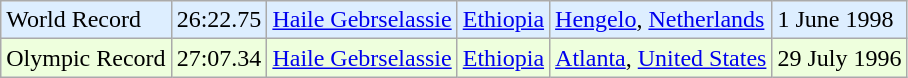<table class="wikitable">
<tr bgcolor = "ddeeff">
<td>World Record</td>
<td>26:22.75</td>
<td><a href='#'>Haile Gebrselassie</a></td>
<td><a href='#'>Ethiopia</a></td>
<td><a href='#'>Hengelo</a>, <a href='#'>Netherlands</a></td>
<td>1 June 1998</td>
</tr>
<tr bgcolor = "eeffdd">
<td>Olympic Record</td>
<td>27:07.34</td>
<td><a href='#'>Haile Gebrselassie</a></td>
<td><a href='#'>Ethiopia</a></td>
<td><a href='#'>Atlanta</a>, <a href='#'>United States</a></td>
<td>29 July 1996</td>
</tr>
</table>
